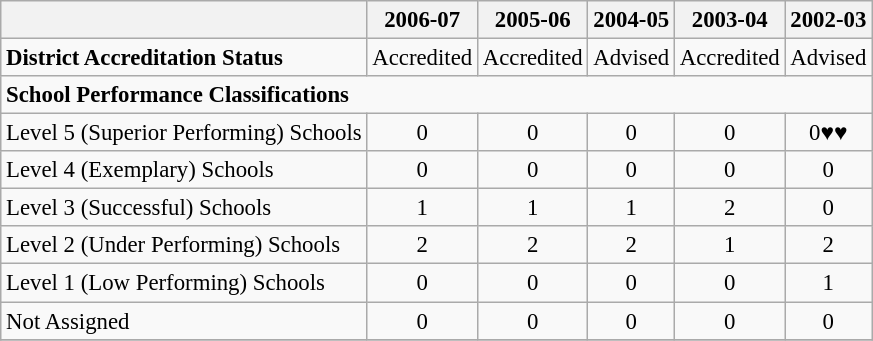<table class="wikitable" style="font-size: 95%;">
<tr>
<th></th>
<th>2006-07</th>
<th>2005-06</th>
<th>2004-05</th>
<th>2003-04</th>
<th>2002-03</th>
</tr>
<tr>
<td align="left"><strong>District Accreditation Status</strong></td>
<td align="center">Accredited</td>
<td align="center">Accredited</td>
<td align="center">Advised</td>
<td align="center">Accredited</td>
<td align="center">Advised</td>
</tr>
<tr>
<td align="left" colspan="6"><strong>School Performance Classifications</strong></td>
</tr>
<tr>
<td align="left">Level 5 (Superior Performing) Schools</td>
<td align="center">0</td>
<td align="center">0</td>
<td align="center">0</td>
<td align="center">0</td>
<td align="center">0♥♥</td>
</tr>
<tr>
<td align="left">Level 4 (Exemplary) Schools</td>
<td align="center">0</td>
<td align="center">0</td>
<td align="center">0</td>
<td align="center">0</td>
<td align="center">0</td>
</tr>
<tr>
<td align="left">Level 3 (Successful) Schools</td>
<td align="center">1</td>
<td align="center">1</td>
<td align="center">1</td>
<td align="center">2</td>
<td align="center">0</td>
</tr>
<tr>
<td align="left">Level 2 (Under Performing) Schools</td>
<td align="center">2</td>
<td align="center">2</td>
<td align="center">2</td>
<td align="center">1</td>
<td align="center">2</td>
</tr>
<tr>
<td align="left">Level 1 (Low Performing) Schools</td>
<td align="center">0</td>
<td align="center">0</td>
<td align="center">0</td>
<td align="center">0</td>
<td align="center">1</td>
</tr>
<tr>
<td align="left">Not Assigned</td>
<td align="center">0</td>
<td align="center">0</td>
<td align="center">0</td>
<td align="center">0</td>
<td align="center">0</td>
</tr>
<tr>
</tr>
</table>
